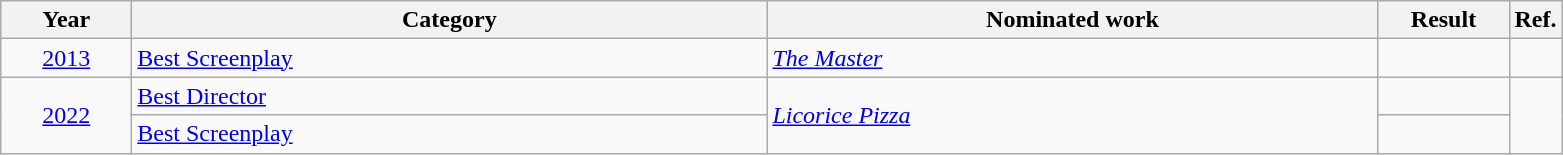<table class=wikitable>
<tr>
<th scope="col" style="width:5em;">Year</th>
<th scope="col" style="width:26em;">Category</th>
<th scope="col" style="width:25em;">Nominated work</th>
<th scope="col" style="width:5em;">Result</th>
<th>Ref.</th>
</tr>
<tr>
<td style="text-align:center;"><a href='#'>2013</a></td>
<td><a href='#'>Best Screenplay</a></td>
<td><em><a href='#'>The Master</a></em></td>
<td></td>
<td></td>
</tr>
<tr>
<td style="text-align:center;" rowspan="2"><a href='#'>2022</a></td>
<td><a href='#'>Best Director</a></td>
<td rowspan="2"><em><a href='#'>Licorice Pizza</a></em></td>
<td></td>
<td rowspan="2"></td>
</tr>
<tr>
<td><a href='#'>Best Screenplay</a></td>
<td></td>
</tr>
</table>
